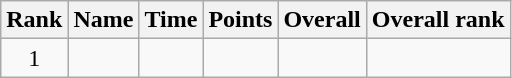<table class="wikitable sortable" style="text-align:center">
<tr>
<th>Rank</th>
<th>Name</th>
<th>Time</th>
<th>Points</th>
<th>Overall</th>
<th>Overall rank</th>
</tr>
<tr>
<td>1</td>
<td align=left></td>
<td></td>
<td></td>
<td></td>
<td></td>
</tr>
</table>
